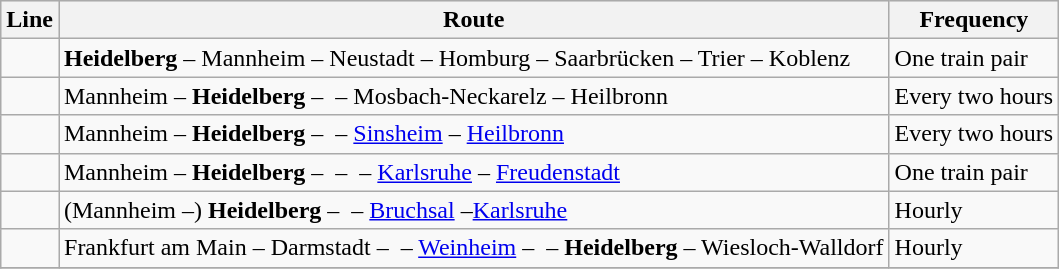<table class="wikitable">
<tr style="background-color:#e3e3e3;">
<th>Line</th>
<th>Route</th>
<th>Frequency</th>
</tr>
<tr>
<td></td>
<td><strong>Heidelberg</strong> – Mannheim – Neustadt – Homburg – Saarbrücken – Trier – Koblenz</td>
<td>One train pair</td>
</tr>
<tr>
<td></td>
<td>Mannheim – <strong>Heidelberg</strong> –  – Mosbach-Neckarelz –  Heilbronn</td>
<td>Every two hours</td>
</tr>
<tr>
<td></td>
<td>Mannheim – <strong>Heidelberg</strong> –  – <a href='#'>Sinsheim</a> –  <a href='#'>Heilbronn</a></td>
<td>Every two hours</td>
</tr>
<tr>
<td></td>
<td>Mannheim – <strong>Heidelberg</strong> –  –  – <a href='#'>Karlsruhe</a> – <a href='#'>Freudenstadt</a></td>
<td>One train pair</td>
</tr>
<tr>
<td></td>
<td>(Mannheim –) <strong>Heidelberg</strong> –  – <a href='#'>Bruchsal</a> –<a href='#'>Karlsruhe</a></td>
<td>Hourly</td>
</tr>
<tr>
<td></td>
<td>Frankfurt am Main – Darmstadt –  – <a href='#'>Weinheim</a> –  – <strong>Heidelberg</strong> – Wiesloch-Walldorf</td>
<td>Hourly</td>
</tr>
<tr>
</tr>
</table>
